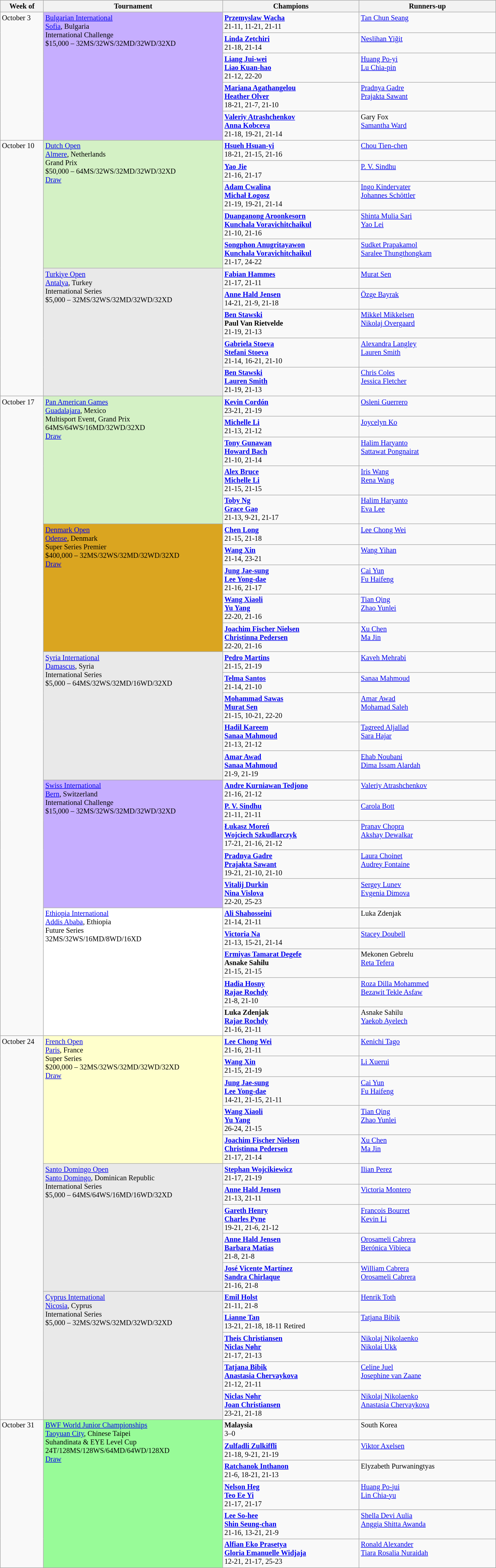<table class=wikitable style=font-size:85%>
<tr>
<th width=75>Week of</th>
<th width=330>Tournament</th>
<th width=250>Champions</th>
<th width=250>Runners-up</th>
</tr>
<tr valign=top>
<td rowspan=5>October 3</td>
<td style="background:#C6AEFF;" rowspan="5"><a href='#'>Bulgarian International</a><br><a href='#'>Sofia</a>, Bulgaria<br>International Challenge<br>$15,000 – 32MS/32WS/32MD/32WD/32XD</td>
<td> <strong><a href='#'>Przemyslaw Wacha</a></strong><br>21-11, 11-21, 21-11</td>
<td> <a href='#'>Tan Chun Seang</a></td>
</tr>
<tr valign=top>
<td> <strong><a href='#'>Linda Zetchiri</a></strong><br>21-18, 21-14</td>
<td> <a href='#'>Neslihan Yiğit</a></td>
</tr>
<tr valign=top>
<td> <strong><a href='#'>Liang Jui-wei</a><br> <a href='#'>Liao Kuan-hao</a></strong><br>21-12, 22-20</td>
<td> <a href='#'>Huang Po-yi</a><br> <a href='#'>Lu Chia-pin</a></td>
</tr>
<tr valign=top>
<td> <strong><a href='#'>Mariana Agathangelou</a><br> <a href='#'>Heather Olver</a></strong><br>18-21, 21-7, 21-10</td>
<td> <a href='#'>Pradnya Gadre</a><br> <a href='#'>Prajakta Sawant</a></td>
</tr>
<tr valign=top>
<td> <strong><a href='#'>Valeriy Atrashchenkov</a><br> <a href='#'>Anna Kobceva</a></strong><br>21-18, 19-21, 21-14</td>
<td> Gary Fox<br> <a href='#'>Samantha Ward</a></td>
</tr>
<tr valign=top>
<td rowspan=10>October 10</td>
<td style="background:#D4F1C5;" rowspan="5"><a href='#'>Dutch Open</a><br><a href='#'>Almere</a>, Netherlands<br>Grand Prix<br>$50,000 – 64MS/32WS/32MD/32WD/32XD<br><a href='#'>Draw</a></td>
<td> <strong><a href='#'>Hsueh Hsuan-yi</a></strong><br>18-21, 21-15, 21-16</td>
<td> <a href='#'>Chou Tien-chen</a></td>
</tr>
<tr valign=top>
<td> <strong><a href='#'>Yao Jie</a></strong><br>21-16, 21-17</td>
<td> <a href='#'>P. V. Sindhu</a></td>
</tr>
<tr valign=top>
<td> <strong><a href='#'>Adam Cwalina</a><br> <a href='#'>Michał Łogosz</a></strong><br>21-19, 19-21, 21-14</td>
<td> <a href='#'>Ingo Kindervater</a><br> <a href='#'>Johannes Schöttler</a></td>
</tr>
<tr valign=top>
<td> <strong><a href='#'>Duanganong Aroonkesorn</a><br> <a href='#'>Kunchala Voravichitchaikul</a></strong><br>21-10, 21-16</td>
<td> <a href='#'>Shinta Mulia Sari</a><br> <a href='#'>Yao Lei</a></td>
</tr>
<tr valign=top>
<td> <strong><a href='#'>Songphon Anugritayawon</a><br> <a href='#'>Kunchala Voravichitchaikul</a></strong><br>21-17, 24-22</td>
<td> <a href='#'>Sudket Prapakamol</a><br> <a href='#'>Saralee Thungthongkam</a></td>
</tr>
<tr valign=top>
<td style="background:#E9E9E9;" rowspan="5"><a href='#'>Turkiye Open</a><br> <a href='#'>Antalya</a>, Turkey <br> International Series <br>$5,000 – 32MS/32WS/32MD/32WD/32XD</td>
<td> <strong><a href='#'>Fabian Hammes</a></strong><br>21-17, 21-11</td>
<td> <a href='#'>Murat Sen</a></td>
</tr>
<tr valign=top>
<td> <strong><a href='#'>Anne Hald Jensen</a></strong><br>14-21, 21-9, 21-18</td>
<td> <a href='#'>Özge Bayrak</a></td>
</tr>
<tr valign=top>
<td> <strong><a href='#'>Ben Stawski</a><br> Paul Van Rietvelde</strong><br>21-19, 21-13</td>
<td> <a href='#'>Mikkel Mikkelsen</a><br> <a href='#'>Nikolaj Overgaard</a></td>
</tr>
<tr valign=top>
<td> <strong><a href='#'>Gabriela Stoeva</a><br> <a href='#'>Stefani Stoeva</a></strong><br>21-14, 16-21, 21-10</td>
<td> <a href='#'>Alexandra Langley</a><br> <a href='#'>Lauren Smith</a></td>
</tr>
<tr valign=top>
<td> <strong><a href='#'>Ben Stawski</a><br> <a href='#'>Lauren Smith</a></strong><br>21-19, 21-13</td>
<td> <a href='#'>Chris Coles</a><br> <a href='#'>Jessica Fletcher</a></td>
</tr>
<tr valign=top>
<td rowspan=25>October 17</td>
<td style="background:#D4F1C5;" rowspan="5"><a href='#'>Pan American Games</a><br><a href='#'>Guadalajara</a>, Mexico<br>Multisport Event, Grand Prix<br>64MS/64WS/16MD/32WD/32XD<br><a href='#'>Draw</a></td>
<td> <strong><a href='#'>Kevin Cordón</a></strong><br>23-21, 21-19</td>
<td> <a href='#'>Osleni Guerrero</a></td>
</tr>
<tr valign=top>
<td> <strong><a href='#'>Michelle Li</a></strong><br>21-13, 21-12</td>
<td> <a href='#'>Joycelyn Ko</a></td>
</tr>
<tr valign=top>
<td> <strong><a href='#'>Tony Gunawan</a><br> <a href='#'>Howard Bach</a></strong><br>21-10, 21-14</td>
<td> <a href='#'>Halim Haryanto</a><br> <a href='#'>Sattawat Pongnairat</a></td>
</tr>
<tr valign=top>
<td> <strong><a href='#'>Alex Bruce</a><br> <a href='#'>Michelle Li</a></strong><br>21-15, 21-15</td>
<td> <a href='#'>Iris Wang</a><br> <a href='#'>Rena Wang</a></td>
</tr>
<tr valign=top>
<td> <strong><a href='#'>Toby Ng</a><br> <a href='#'>Grace Gao</a></strong><br>21-13, 9-21, 21-17</td>
<td> <a href='#'>Halim Haryanto</a><br> <a href='#'>Eva Lee</a></td>
</tr>
<tr valign=top>
<td style="background:#DAA520;" rowspan="5"><a href='#'>Denmark Open</a><br><a href='#'>Odense</a>, Denmark<br>Super Series Premier<br>$400,000 – 32MS/32WS/32MD/32WD/32XD<br><a href='#'>Draw</a></td>
<td> <strong><a href='#'>Chen Long</a></strong><br>21-15, 21-18</td>
<td> <a href='#'>Lee Chong Wei</a></td>
</tr>
<tr valign=top>
<td> <strong><a href='#'>Wang Xin</a></strong><br>21-14, 23-21</td>
<td> <a href='#'>Wang Yihan</a></td>
</tr>
<tr valign=top>
<td> <strong><a href='#'>Jung Jae-sung</a><br> <a href='#'>Lee Yong-dae</a></strong><br>21-16, 21-17</td>
<td> <a href='#'>Cai Yun</a><br> <a href='#'>Fu Haifeng</a></td>
</tr>
<tr valign=top>
<td> <strong><a href='#'>Wang Xiaoli</a><br> <a href='#'>Yu Yang</a></strong><br>22-20, 21-16</td>
<td> <a href='#'>Tian Qing</a><br> <a href='#'>Zhao Yunlei</a></td>
</tr>
<tr valign=top>
<td> <strong><a href='#'>Joachim Fischer Nielsen</a><br> <a href='#'>Christinna Pedersen</a></strong><br>22-20, 21-16</td>
<td> <a href='#'>Xu Chen</a><br> <a href='#'>Ma Jin</a></td>
</tr>
<tr valign=top>
<td style="background:#E9E9E9;" rowspan="5"><a href='#'>Syria International</a><br><a href='#'>Damascus</a>, Syria<br>International Series<br>$5,000 – 64MS/32WS/32MD/16WD/32XD</td>
<td> <strong><a href='#'>Pedro Martins</a></strong><br>21-15, 21-19</td>
<td> <a href='#'>Kaveh Mehrabi</a></td>
</tr>
<tr valign=top>
<td> <strong><a href='#'>Telma Santos</a></strong><br>21-14, 21-10</td>
<td> <a href='#'>Sanaa Mahmoud</a></td>
</tr>
<tr valign=top>
<td> <strong><a href='#'>Mohammad Sawas</a></strong><br> <strong><a href='#'>Murat Sen</a></strong><br>21-15, 10-21, 22-20</td>
<td> <a href='#'>Amar Awad</a><br> <a href='#'>Mohamad Saleh</a></td>
</tr>
<tr valign=top>
<td> <strong><a href='#'>Hadil Kareem</a></strong><br> <strong><a href='#'>Sanaa Mahmoud</a></strong><br>21-13, 21-12</td>
<td> <a href='#'>Tagreed Aljallad</a><br> <a href='#'>Sara Hajar</a></td>
</tr>
<tr valign=top>
<td> <strong><a href='#'>Amar Awad</a></strong><br> <strong><a href='#'>Sanaa Mahmoud</a></strong><br>21-9, 21-19</td>
<td> <a href='#'>Ehab Noubani</a><br> <a href='#'>Dima Issam Alardah</a></td>
</tr>
<tr valign=top>
<td style="background:#C6AEFF;" rowspan="5"><a href='#'>Swiss International</a><br><a href='#'>Bern</a>, Switzerland<br>International Challenge<br>$15,000 – 32MS/32WS/32MD/32WD/32XD</td>
<td> <strong><a href='#'>Andre Kurniawan Tedjono</a></strong><br>21-16, 21-12</td>
<td> <a href='#'>Valeriy Atrashchenkov</a></td>
</tr>
<tr valign=top>
<td> <strong><a href='#'>P. V. Sindhu</a></strong><br>21-11, 21-11</td>
<td> <a href='#'>Carola Bott</a></td>
</tr>
<tr valign=top>
<td> <strong><a href='#'>Łukasz Moreń</a><br> <a href='#'>Wojciech Szkudlarczyk</a></strong><br>17-21, 21-16, 21-12</td>
<td> <a href='#'>Pranav Chopra</a><br> <a href='#'>Akshay Dewalkar</a></td>
</tr>
<tr valign=top>
<td> <strong><a href='#'>Pradnya Gadre</a><br> <a href='#'>Prajakta Sawant</a></strong><br>19-21, 21-10, 21-10</td>
<td> <a href='#'>Laura Choinet</a><br> <a href='#'>Audrey Fontaine</a></td>
</tr>
<tr valign=top>
<td> <strong><a href='#'>Vitalij Durkin</a><br> <a href='#'>Nina Vislova</a></strong><br>22-20, 25-23</td>
<td> <a href='#'>Sergey Lunev</a><br> <a href='#'>Evgenia Dimova</a></td>
</tr>
<tr valign=top>
<td style="background:#ffffff;" rowspan="5"><a href='#'>Ethiopia International</a><br><a href='#'>Addis Ababa</a>, Ethiopia<br>Future Series<br>32MS/32WS/16MD/8WD/16XD</td>
<td> <strong><a href='#'>Ali Shahosseini</a></strong><br>21-14, 21-11</td>
<td> Luka Zdenjak</td>
</tr>
<tr valign=top>
<td> <strong><a href='#'>Victoria Na</a></strong><br>21-13, 15-21, 21-14</td>
<td> <a href='#'>Stacey Doubell</a></td>
</tr>
<tr valign=top>
<td> <strong><a href='#'>Ermiyas Tamarat Degefe</a><br> Asnake Sahilu</strong><br>21-15, 21-15</td>
<td> Mekonen Gebrelu<br> <a href='#'>Reta Tefera</a></td>
</tr>
<tr valign=top>
<td> <strong><a href='#'>Hadia Hosny</a><br> <a href='#'>Rajae Rochdy</a></strong><br>21-8, 21-10</td>
<td> <a href='#'>Roza Dilla Mohammed</a><br> <a href='#'>Bezawit Tekle Asfaw</a></td>
</tr>
<tr valign=top>
<td> <strong>Luka Zdenjak<br> <a href='#'>Rajae Rochdy</a></strong><br>21-16, 21-11</td>
<td> Asnake Sahilu<br> <a href='#'>Yaekob Ayelech</a></td>
</tr>
<tr valign=top>
<td rowspan=15>October 24</td>
<td style="background:#ffffcc;" rowspan="5"><a href='#'>French Open</a><br><a href='#'>Paris</a>, France<br>Super Series<br>$200,000 – 32MS/32WS/32MD/32WD/32XD<br><a href='#'>Draw</a></td>
<td> <strong><a href='#'>Lee Chong Wei</a></strong><br>21-16, 21-11</td>
<td> <a href='#'>Kenichi Tago</a></td>
</tr>
<tr valign=top>
<td> <strong><a href='#'>Wang Xin</a></strong><br>21-15, 21-19</td>
<td> <a href='#'>Li Xuerui</a></td>
</tr>
<tr valign=top>
<td> <strong><a href='#'>Jung Jae-sung</a><br> <a href='#'>Lee Yong-dae</a></strong><br>14-21, 21-15, 21-11</td>
<td> <a href='#'>Cai Yun</a><br> <a href='#'>Fu Haifeng</a></td>
</tr>
<tr valign=top>
<td> <strong><a href='#'>Wang Xiaoli</a><br> <a href='#'>Yu Yang</a></strong><br>26-24, 21-15</td>
<td> <a href='#'>Tian Qing</a><br> <a href='#'>Zhao Yunlei</a></td>
</tr>
<tr valign=top>
<td> <strong><a href='#'>Joachim Fischer Nielsen</a><br> <a href='#'>Christinna Pedersen</a></strong><br>21-17, 21-14</td>
<td> <a href='#'>Xu Chen</a><br> <a href='#'>Ma Jin</a></td>
</tr>
<tr valign=top>
<td style="background:#E9E9E9;" rowspan="5"><a href='#'>Santo Domingo Open</a><br><a href='#'>Santo Domingo</a>, Dominican Republic<br>International Series<br>$5,000 – 64MS/64WS/16MD/16WD/32XD</td>
<td> <strong><a href='#'>Stephan Wojcikiewicz</a></strong><br>21-17, 21-19</td>
<td> <a href='#'>Ilian Perez</a></td>
</tr>
<tr valign=top>
<td> <strong><a href='#'>Anne Hald Jensen</a></strong><br>21-13, 21-11</td>
<td> <a href='#'>Victoria Montero</a></td>
</tr>
<tr valign=top>
<td> <strong><a href='#'>Gareth Henry</a><br> <a href='#'>Charles Pyne</a></strong><br>19-21, 21-6, 21-12</td>
<td> <a href='#'>Francois Bourret</a><br> <a href='#'>Kevin Li</a></td>
</tr>
<tr valign=top>
<td> <strong><a href='#'>Anne Hald Jensen</a><br> <a href='#'>Barbara Matias</a></strong><br>21-8, 21-8</td>
<td> <a href='#'>Orosameli Cabrera</a><br> <a href='#'>Berónica Vibieca</a></td>
</tr>
<tr valign=top>
<td> <strong><a href='#'>José Vicente Martínez</a><br> <a href='#'>Sandra Chirlaque</a></strong><br>21-16, 21-8</td>
<td> <a href='#'>William Cabrera</a><br> <a href='#'>Orosameli Cabrera</a></td>
</tr>
<tr valign=top>
<td style="background:#E9E9E9;" rowspan="5"><a href='#'>Cyprus International</a><br><a href='#'>Nicosia</a>, Cyprus<br>International Series<br>$5,000 – 32MS/32WS/32MD/32WD/32XD</td>
<td> <strong><a href='#'>Emil Holst</a></strong><br>21-11, 21-8</td>
<td> <a href='#'>Henrik Toth</a></td>
</tr>
<tr valign=top>
<td> <strong><a href='#'>Lianne Tan</a></strong><br>13-21, 21-18, 18-11 Retired</td>
<td> <a href='#'>Tatjana Bibik</a></td>
</tr>
<tr valign=top>
<td> <strong><a href='#'>Theis Christiansen</a><br> <a href='#'>Niclas Nøhr</a></strong><br>21-17, 21-13</td>
<td> <a href='#'>Nikolaj Nikolaenko</a><br> <a href='#'>Nikolai Ukk</a></td>
</tr>
<tr valign=top>
<td> <strong><a href='#'>Tatjana Bibik</a><br> <a href='#'>Anastasia Chervaykova</a></strong><br>21-12, 21-11</td>
<td> <a href='#'>Celine Juel</a><br> <a href='#'>Josephine van Zaane</a></td>
</tr>
<tr valign=top>
<td> <strong><a href='#'>Niclas Nøhr</a><br> <a href='#'>Joan Christiansen</a></strong><br>23-21, 21-18</td>
<td> <a href='#'>Nikolaj Nikolaenko</a><br> <a href='#'>Anastasia Chervaykova</a></td>
</tr>
<tr valign=top>
<td rowspan=6>October 31</td>
<td style="background:#98FB98;" rowspan="6"><a href='#'>BWF World Junior Championships</a><br><a href='#'>Taoyuan City</a>, Chinese Taipei<br>Suhandinata & EYE Level Cup<br> 24T/128MS/128WS/64MD/64WD/128XD <br><a href='#'>Draw</a></td>
<td> <strong>Malaysia</strong><br>3–0</td>
<td> South Korea</td>
</tr>
<tr valign=top>
<td> <strong><a href='#'>Zulfadli Zulkiffli</a></strong><br>21-18, 9-21, 21-19</td>
<td> <a href='#'>Viktor Axelsen</a></td>
</tr>
<tr valign=top>
<td> <strong><a href='#'>Ratchanok Inthanon</a></strong><br>21-6, 18-21, 21-13</td>
<td> Elyzabeth Purwaningtyas</td>
</tr>
<tr valign=top>
<td> <strong><a href='#'>Nelson Heg</a><br> <a href='#'>Teo Ee Yi</a></strong><br>21-17, 21-17</td>
<td> <a href='#'>Huang Po-jui</a><br> <a href='#'>Lin Chia-yu</a></td>
</tr>
<tr valign=top>
<td> <strong><a href='#'>Lee So-hee</a><br> <a href='#'>Shin Seung-chan</a></strong><br>21-16, 13-21, 21-9</td>
<td> <a href='#'>Shella Devi Aulia</a><br> <a href='#'>Anggia Shitta Awanda</a></td>
</tr>
<tr valign=top>
<td> <strong><a href='#'>Alfian Eko Prasetya</a><br> <a href='#'>Gloria Emanuelle Widjaja</a></strong><br>12-21, 21-17, 25-23</td>
<td> <a href='#'>Ronald Alexander</a><br> <a href='#'>Tiara Rosalia Nuraidah</a></td>
</tr>
</table>
